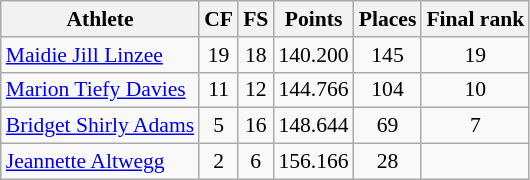<table class="wikitable" border="1" style="font-size:90%">
<tr>
<th>Athlete</th>
<th>CF</th>
<th>FS</th>
<th>Points</th>
<th>Places</th>
<th>Final rank</th>
</tr>
<tr align=center>
<td align=left><a href='#'>Maidie Jill Linzee</a></td>
<td>19</td>
<td>18</td>
<td>140.200</td>
<td>145</td>
<td>19</td>
</tr>
<tr align=center>
<td align=left><a href='#'>Marion Tiefy Davies</a></td>
<td>11</td>
<td>12</td>
<td>144.766</td>
<td>104</td>
<td>10</td>
</tr>
<tr align=center>
<td align=left><a href='#'>Bridget Shirly Adams</a></td>
<td>5</td>
<td>16</td>
<td>148.644</td>
<td>69</td>
<td>7</td>
</tr>
<tr align=center>
<td align=left><a href='#'>Jeannette Altwegg</a></td>
<td>2</td>
<td>6</td>
<td>156.166</td>
<td>28</td>
<td></td>
</tr>
</table>
